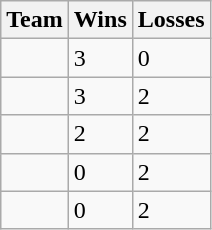<table class=wikitable>
<tr>
<th>Team</th>
<th>Wins</th>
<th>Losses</th>
</tr>
<tr>
<td><strong></strong></td>
<td>3</td>
<td>0</td>
</tr>
<tr>
<td></td>
<td>3</td>
<td>2</td>
</tr>
<tr>
<td></td>
<td>2</td>
<td>2</td>
</tr>
<tr>
<td></td>
<td>0</td>
<td>2</td>
</tr>
<tr>
<td></td>
<td>0</td>
<td>2</td>
</tr>
</table>
